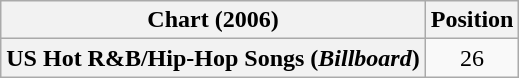<table class="wikitable plainrowheaders" style="text-align:center">
<tr>
<th scope="col">Chart (2006)</th>
<th scope="col">Position</th>
</tr>
<tr>
<th scope="row">US Hot R&B/Hip-Hop Songs (<em>Billboard</em>)</th>
<td>26</td>
</tr>
</table>
